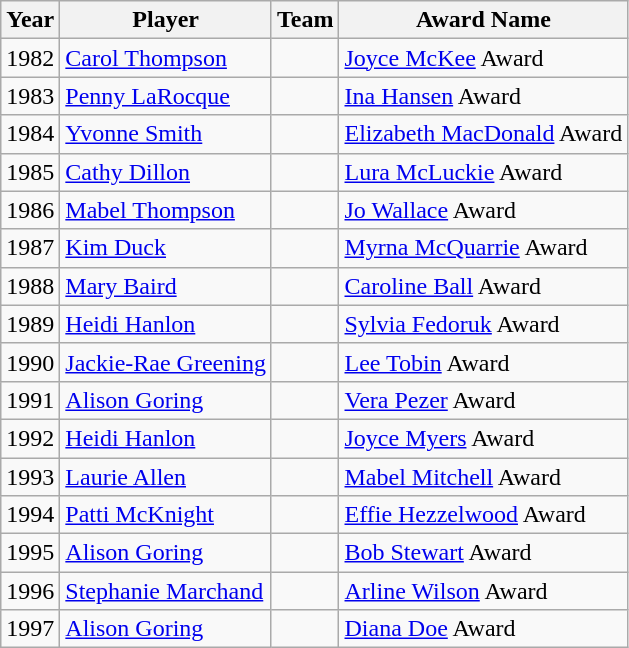<table class="wikitable" border="1">
<tr>
<th scope="col">Year</th>
<th scope="col">Player</th>
<th scope="col">Team</th>
<th scope="col">Award Name</th>
</tr>
<tr>
<td>1982</td>
<td><a href='#'>Carol Thompson</a></td>
<td></td>
<td><a href='#'>Joyce McKee</a> Award</td>
</tr>
<tr>
<td>1983</td>
<td><a href='#'>Penny LaRocque</a></td>
<td></td>
<td><a href='#'>Ina Hansen</a> Award</td>
</tr>
<tr>
<td>1984</td>
<td><a href='#'>Yvonne Smith</a></td>
<td></td>
<td><a href='#'>Elizabeth MacDonald</a> Award</td>
</tr>
<tr>
<td>1985</td>
<td><a href='#'>Cathy Dillon</a></td>
<td></td>
<td><a href='#'>Lura McLuckie</a> Award</td>
</tr>
<tr>
<td>1986</td>
<td><a href='#'>Mabel Thompson</a></td>
<td></td>
<td><a href='#'>Jo Wallace</a> Award</td>
</tr>
<tr>
<td>1987</td>
<td><a href='#'>Kim Duck</a></td>
<td></td>
<td><a href='#'>Myrna McQuarrie</a> Award</td>
</tr>
<tr>
<td>1988</td>
<td><a href='#'>Mary Baird</a></td>
<td></td>
<td><a href='#'>Caroline Ball</a> Award</td>
</tr>
<tr>
<td>1989</td>
<td><a href='#'>Heidi Hanlon</a></td>
<td></td>
<td><a href='#'>Sylvia Fedoruk</a> Award</td>
</tr>
<tr>
<td>1990</td>
<td><a href='#'>Jackie-Rae Greening</a></td>
<td></td>
<td><a href='#'>Lee Tobin</a> Award</td>
</tr>
<tr>
<td>1991</td>
<td><a href='#'>Alison Goring</a></td>
<td></td>
<td><a href='#'>Vera Pezer</a> Award</td>
</tr>
<tr>
<td>1992</td>
<td><a href='#'>Heidi Hanlon</a></td>
<td></td>
<td><a href='#'>Joyce Myers</a> Award</td>
</tr>
<tr>
<td>1993</td>
<td><a href='#'>Laurie Allen</a></td>
<td></td>
<td><a href='#'>Mabel Mitchell</a> Award</td>
</tr>
<tr>
<td>1994</td>
<td><a href='#'>Patti McKnight</a></td>
<td></td>
<td><a href='#'>Effie Hezzelwood</a> Award</td>
</tr>
<tr>
<td>1995</td>
<td><a href='#'>Alison Goring</a></td>
<td></td>
<td><a href='#'>Bob Stewart</a> Award</td>
</tr>
<tr>
<td>1996</td>
<td><a href='#'>Stephanie Marchand</a></td>
<td></td>
<td><a href='#'>Arline Wilson</a> Award</td>
</tr>
<tr>
<td>1997</td>
<td><a href='#'>Alison Goring</a></td>
<td></td>
<td><a href='#'>Diana Doe</a> Award</td>
</tr>
</table>
